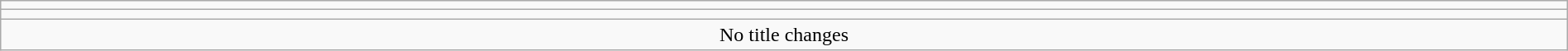<table class="wikitable" style="text-align:center; width:100%;">
<tr>
<td colspan=5></td>
</tr>
<tr>
<td colspan=5><strong></strong></td>
</tr>
<tr>
<td colspan="5">No title changes</td>
</tr>
</table>
